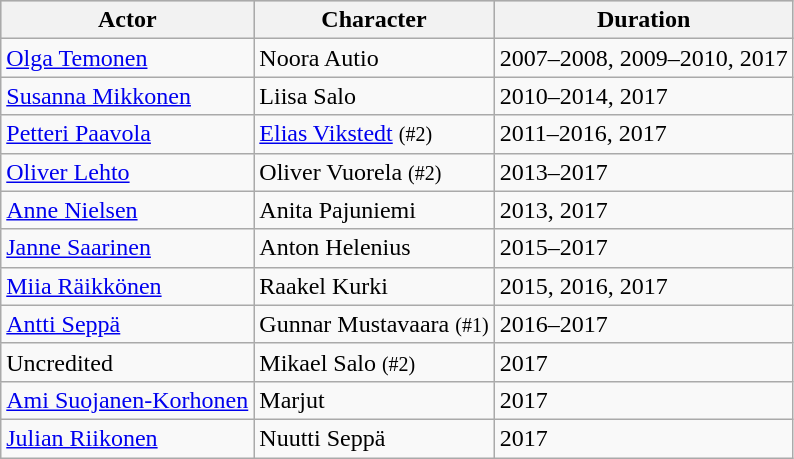<table class="wikitable" sortable>
<tr bgcolor="#CCCCCC">
<th>Actor</th>
<th>Character</th>
<th>Duration</th>
</tr>
<tr>
<td><a href='#'>Olga Temonen</a></td>
<td>Noora Autio</td>
<td>2007–2008, 2009–2010, 2017</td>
</tr>
<tr>
<td><a href='#'>Susanna Mikkonen</a></td>
<td>Liisa Salo</td>
<td>2010–2014, 2017</td>
</tr>
<tr>
<td><a href='#'>Petteri Paavola</a></td>
<td><a href='#'>Elias Vikstedt</a> <small>(#2)</small></td>
<td>2011–2016, 2017</td>
</tr>
<tr>
<td><a href='#'>Oliver Lehto</a></td>
<td>Oliver Vuorela <small>(#2)</small></td>
<td>2013–2017</td>
</tr>
<tr>
<td><a href='#'>Anne Nielsen</a></td>
<td>Anita Pajuniemi</td>
<td>2013, 2017</td>
</tr>
<tr>
<td><a href='#'>Janne Saarinen</a></td>
<td>Anton Helenius</td>
<td>2015–2017</td>
</tr>
<tr>
<td><a href='#'>Miia Räikkönen</a></td>
<td>Raakel Kurki</td>
<td>2015, 2016, 2017</td>
</tr>
<tr>
<td><a href='#'>Antti Seppä</a></td>
<td>Gunnar Mustavaara <small>(#1)</small></td>
<td>2016–2017</td>
</tr>
<tr>
<td>Uncredited</td>
<td>Mikael Salo <small>(#2)</small></td>
<td>2017</td>
</tr>
<tr>
<td><a href='#'>Ami Suojanen-Korhonen</a></td>
<td>Marjut</td>
<td>2017</td>
</tr>
<tr>
<td><a href='#'>Julian Riikonen</a></td>
<td>Nuutti Seppä</td>
<td>2017</td>
</tr>
</table>
